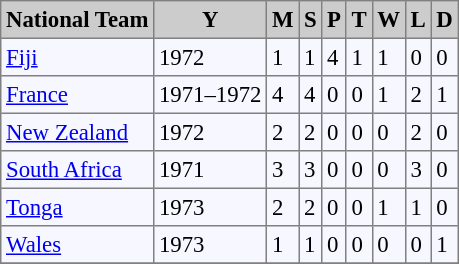<table bgcolor="#f7f8ff" cellpadding="3" cellspacing="0" border="1" style="font-size: 95%; border: gray solid 1px; border-collapse: collapse;">
<tr bgcolor="#CCCCCC">
<th>National Team</th>
<th>Y</th>
<th>M</th>
<th>S</th>
<th>P</th>
<th>T</th>
<th>W</th>
<th>L</th>
<th>D</th>
</tr>
<tr>
<td> <a href='#'>Fiji</a></td>
<td>1972</td>
<td>1</td>
<td>1</td>
<td>4</td>
<td>1</td>
<td>1</td>
<td>0</td>
<td>0</td>
</tr>
<tr>
<td> <a href='#'>France</a></td>
<td>1971–1972</td>
<td>4</td>
<td>4</td>
<td>0</td>
<td>0</td>
<td>1</td>
<td>2</td>
<td>1</td>
</tr>
<tr>
<td> <a href='#'>New Zealand</a></td>
<td>1972</td>
<td>2</td>
<td>2</td>
<td>0</td>
<td>0</td>
<td>0</td>
<td>2</td>
<td>0</td>
</tr>
<tr>
<td> <a href='#'>South Africa</a></td>
<td>1971</td>
<td>3</td>
<td>3</td>
<td>0</td>
<td>0</td>
<td>0</td>
<td>3</td>
<td>0</td>
</tr>
<tr>
<td> <a href='#'>Tonga</a></td>
<td>1973</td>
<td>2</td>
<td>2</td>
<td>0</td>
<td>0</td>
<td>1</td>
<td>1</td>
<td>0</td>
</tr>
<tr>
<td> <a href='#'>Wales</a></td>
<td>1973</td>
<td>1</td>
<td>1</td>
<td>0</td>
<td>0</td>
<td>0</td>
<td>0</td>
<td>1</td>
</tr>
<tr>
</tr>
</table>
